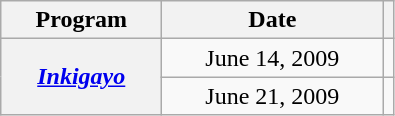<table class="wikitable plainrowheaders" style="text-align:center">
<tr>
<th width="100">Program</th>
<th width="140">Date</th>
<th class="unsortable"></th>
</tr>
<tr>
<th scope="row" style="text-align:center" rowspan="2"><em><a href='#'>Inkigayo</a></em></th>
<td>June 14, 2009</td>
<td></td>
</tr>
<tr>
<td>June 21, 2009</td>
<td></td>
</tr>
</table>
